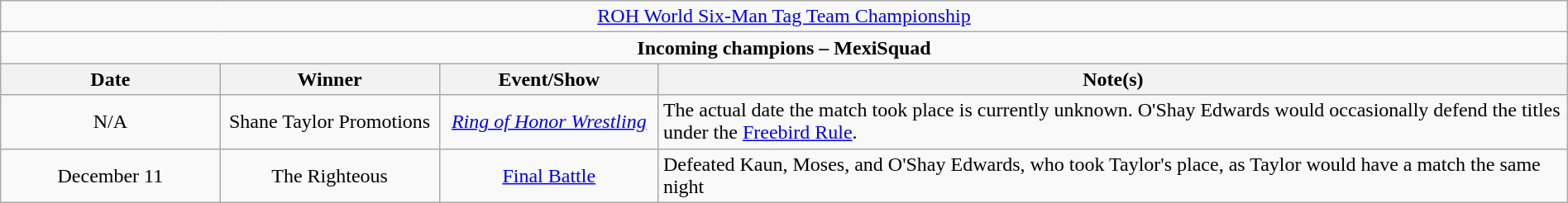<table class="wikitable" style="text-align:center; width:100%;">
<tr>
<td colspan="4" style="text-align: center;"><a href='#'>ROH World Six-Man Tag Team Championship</a></td>
</tr>
<tr>
<td colspan="4" style="text-align: center;"><strong>Incoming champions – MexiSquad </strong></td>
</tr>
<tr>
<th width=14%>Date</th>
<th width=14%>Winner</th>
<th width=14%>Event/Show</th>
<th width=58%>Note(s)</th>
</tr>
<tr>
<td>N/A<br></td>
<td>Shane Taylor Promotions<br></td>
<td><em><a href='#'>Ring of Honor Wrestling</a></em></td>
<td align=left>The actual date the match took place is currently unknown. O'Shay Edwards would occasionally defend the titles under the <a href='#'>Freebird Rule</a>.</td>
</tr>
<tr>
<td>December 11</td>
<td>The Righteous<br></td>
<td><a href='#'>Final Battle</a><br></td>
<td align=left>Defeated Kaun, Moses, and O'Shay Edwards, who took Taylor's place, as Taylor would have a match the same night</td>
</tr>
</table>
